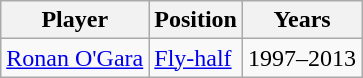<table class="wikitable sortable">
<tr>
<th>Player</th>
<th>Position</th>
<th>Years</th>
</tr>
<tr>
<td><a href='#'>Ronan O'Gara</a></td>
<td><a href='#'>Fly-half</a></td>
<td>1997–2013</td>
</tr>
</table>
